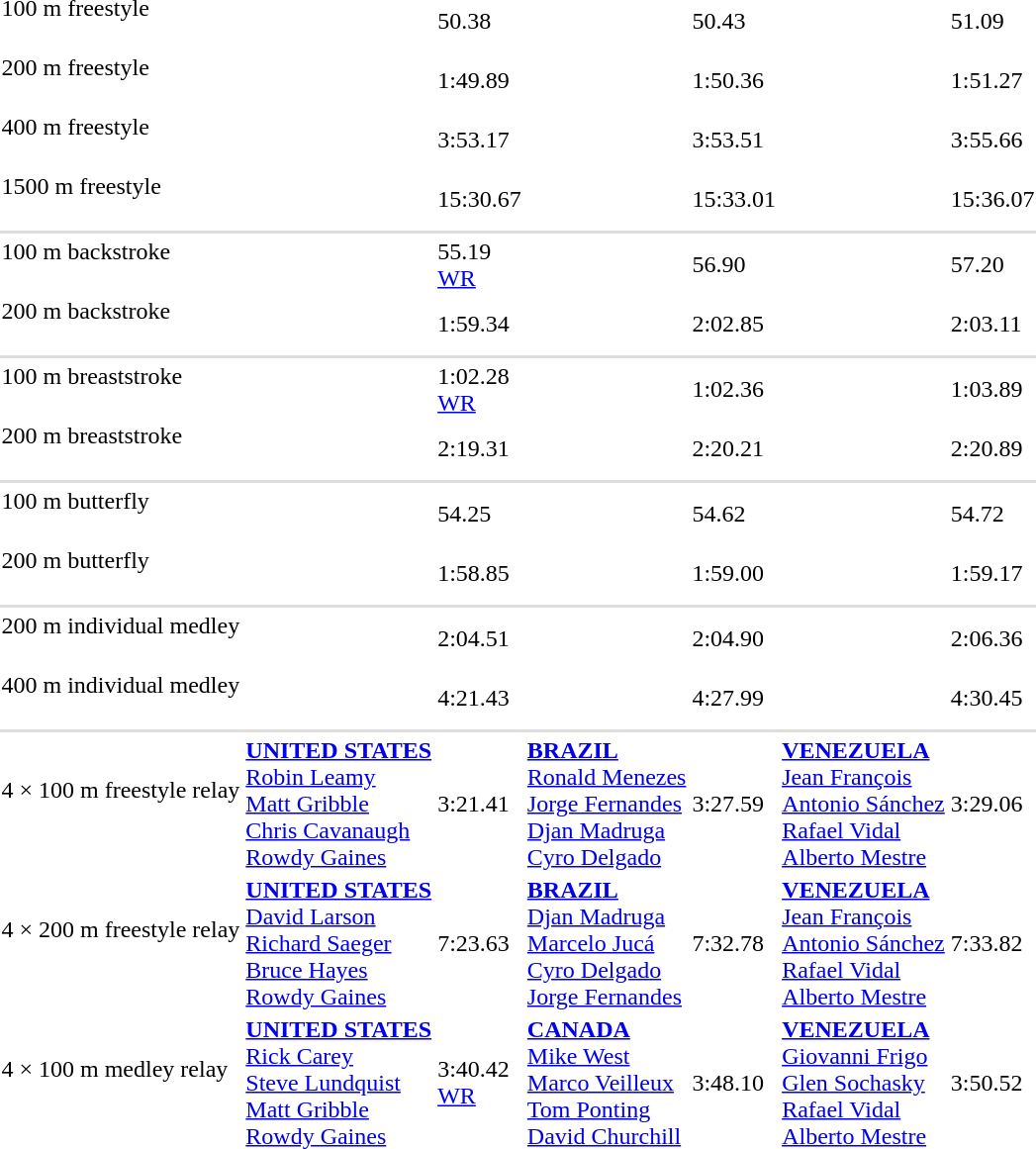<table>
<tr>
<td>100 m freestyle <br>  </td>
<td></td>
<td>50.38</td>
<td></td>
<td>50.43</td>
<td></td>
<td>51.09</td>
</tr>
<tr>
<td>200 m freestyle <br>  </td>
<td></td>
<td>1:49.89</td>
<td></td>
<td>1:50.36</td>
<td></td>
<td>1:51.27</td>
</tr>
<tr>
<td>400 m freestyle <br>  </td>
<td></td>
<td>3:53.17</td>
<td></td>
<td>3:53.51</td>
<td></td>
<td>3:55.66</td>
</tr>
<tr>
<td>1500 m freestyle <br>  </td>
<td></td>
<td>15:30.67</td>
<td></td>
<td>15:33.01</td>
<td></td>
<td>15:36.07</td>
</tr>
<tr style="background:#ddd;">
<td colspan=7></td>
</tr>
<tr>
<td>100 m backstroke <br>  </td>
<td></td>
<td>55.19 <br><a href='#'>WR</a></td>
<td></td>
<td>56.90</td>
<td></td>
<td>57.20</td>
</tr>
<tr>
<td>200 m backstroke <br>  </td>
<td></td>
<td>1:59.34</td>
<td></td>
<td>2:02.85</td>
<td></td>
<td>2:03.11</td>
</tr>
<tr style="background:#ddd;">
<td colspan=7></td>
</tr>
<tr>
<td>100 m breaststroke <br>  </td>
<td></td>
<td>1:02.28 <br><a href='#'>WR</a></td>
<td></td>
<td>1:02.36</td>
<td></td>
<td>1:03.89</td>
</tr>
<tr>
<td>200 m breaststroke <br>  </td>
<td></td>
<td>2:19.31</td>
<td></td>
<td>2:20.21</td>
<td></td>
<td>2:20.89</td>
</tr>
<tr style="background:#ddd;">
<td colspan=7></td>
</tr>
<tr>
<td>100 m butterfly <br>  </td>
<td></td>
<td>54.25</td>
<td></td>
<td>54.62</td>
<td></td>
<td>54.72</td>
</tr>
<tr>
<td>200 m butterfly <br>  </td>
<td></td>
<td>1:58.85</td>
<td></td>
<td>1:59.00</td>
<td></td>
<td>1:59.17</td>
</tr>
<tr style="background:#ddd;">
<td colspan=7></td>
</tr>
<tr>
<td>200 m individual medley <br>  </td>
<td></td>
<td>2:04.51</td>
<td></td>
<td>2:04.90</td>
<td></td>
<td>2:06.36</td>
</tr>
<tr>
<td>400 m individual medley <br>  </td>
<td></td>
<td>4:21.43</td>
<td></td>
<td>4:27.99</td>
<td></td>
<td>4:30.45</td>
</tr>
<tr style="background:#ddd;">
<td colspan=7></td>
</tr>
<tr>
<td>4 × 100 m freestyle relay <br>  </td>
<td> <strong><a href='#'>UNITED STATES</a></strong><br><a href='#'>Robin Leamy</a><br><a href='#'>Matt Gribble</a><br><a href='#'>Chris Cavanaugh</a><br><a href='#'>Rowdy Gaines</a></td>
<td>3:21.41</td>
<td> <strong><a href='#'>BRAZIL</a></strong><br><a href='#'>Ronald Menezes</a><br><a href='#'>Jorge Fernandes</a><br><a href='#'>Djan Madruga</a><br><a href='#'>Cyro Delgado</a></td>
<td>3:27.59</td>
<td> <strong><a href='#'>VENEZUELA</a></strong><br><a href='#'>Jean François</a><br><a href='#'>Antonio Sánchez</a><br><a href='#'>Rafael Vidal</a><br><a href='#'>Alberto Mestre</a></td>
<td>3:29.06</td>
</tr>
<tr>
<td>4 × 200 m freestyle relay <br>  </td>
<td> <strong><a href='#'>UNITED STATES</a></strong><br><a href='#'>David Larson</a><br><a href='#'>Richard Saeger</a><br><a href='#'>Bruce Hayes</a><br><a href='#'>Rowdy Gaines</a></td>
<td>7:23.63</td>
<td> <strong><a href='#'>BRAZIL</a></strong><br><a href='#'>Djan Madruga</a><br><a href='#'>Marcelo Jucá</a><br><a href='#'>Cyro Delgado</a><br><a href='#'>Jorge Fernandes</a></td>
<td>7:32.78</td>
<td> <strong><a href='#'>VENEZUELA</a></strong><br><a href='#'>Jean François</a><br><a href='#'>Antonio Sánchez</a><br><a href='#'>Rafael Vidal</a><br><a href='#'>Alberto Mestre</a></td>
<td>7:33.82</td>
</tr>
<tr>
<td>4 × 100 m medley relay <br>  </td>
<td> <strong><a href='#'>UNITED STATES</a></strong><br><a href='#'>Rick Carey</a><br><a href='#'>Steve Lundquist</a><br><a href='#'>Matt Gribble</a><br><a href='#'>Rowdy Gaines</a></td>
<td>3:40.42 <br><a href='#'>WR</a></td>
<td> <strong><a href='#'>CANADA</a></strong><br><a href='#'>Mike West</a><br><a href='#'>Marco Veilleux</a><br><a href='#'>Tom Ponting</a><br><a href='#'>David Churchill</a></td>
<td>3:48.10</td>
<td> <strong><a href='#'>VENEZUELA</a></strong><br><a href='#'>Giovanni Frigo</a><br><a href='#'>Glen Sochasky</a><br><a href='#'>Rafael Vidal</a><br><a href='#'>Alberto Mestre</a></td>
<td>3:50.52</td>
</tr>
</table>
